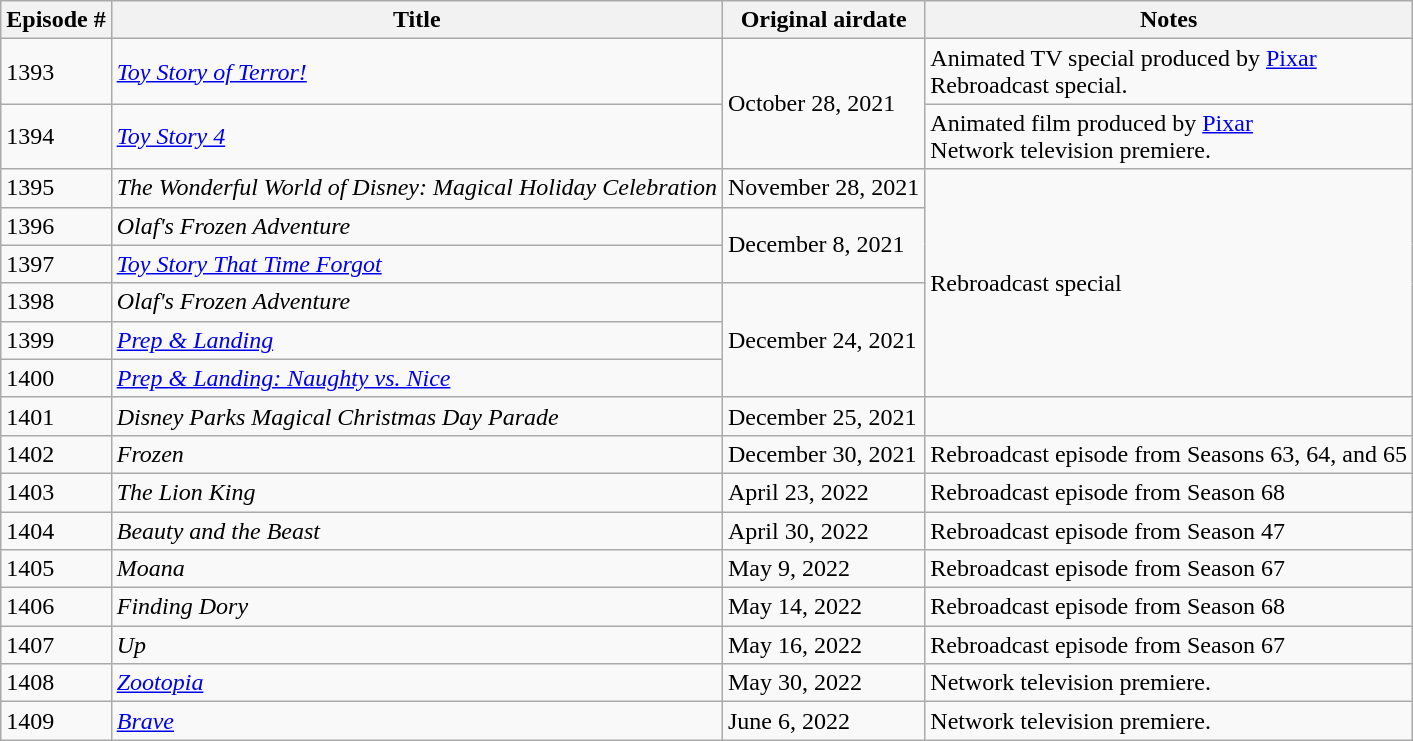<table class="wikitable sortable">
<tr>
<th>Episode #</th>
<th>Title</th>
<th>Original airdate</th>
<th>Notes</th>
</tr>
<tr>
<td>1393</td>
<td><em><a href='#'>Toy Story of Terror!</a></em></td>
<td rowspan="2">October 28, 2021</td>
<td>Animated TV special produced by <a href='#'>Pixar</a><br>Rebroadcast special.</td>
</tr>
<tr>
<td>1394</td>
<td><em><a href='#'>Toy Story 4</a></em></td>
<td>Animated film produced by <a href='#'>Pixar</a><br>Network television premiere.</td>
</tr>
<tr>
<td>1395</td>
<td><em>The Wonderful World of Disney: Magical Holiday Celebration</em></td>
<td>November 28, 2021</td>
<td rowspan="6">Rebroadcast special</td>
</tr>
<tr>
<td>1396</td>
<td><em>Olaf's Frozen Adventure</em></td>
<td rowspan="2">December 8, 2021</td>
</tr>
<tr>
<td>1397</td>
<td><em><a href='#'>Toy Story That Time Forgot</a></em></td>
</tr>
<tr>
<td>1398</td>
<td><em>Olaf's Frozen Adventure</em></td>
<td rowspan="3">December 24, 2021</td>
</tr>
<tr>
<td>1399</td>
<td><em><a href='#'>Prep & Landing</a></em></td>
</tr>
<tr>
<td>1400</td>
<td><em><a href='#'>Prep & Landing: Naughty vs. Nice</a></em></td>
</tr>
<tr>
<td>1401</td>
<td><em>Disney Parks Magical Christmas Day Parade</em></td>
<td>December 25, 2021</td>
<td></td>
</tr>
<tr>
<td>1402</td>
<td><em>Frozen</em></td>
<td>December 30, 2021</td>
<td>Rebroadcast episode from Seasons 63, 64, and 65</td>
</tr>
<tr>
<td>1403</td>
<td><em>The Lion King </em></td>
<td>April 23, 2022</td>
<td>Rebroadcast episode from Season 68</td>
</tr>
<tr>
<td>1404</td>
<td><em>Beauty and the Beast</em></td>
<td>April 30, 2022</td>
<td>Rebroadcast episode from Season 47</td>
</tr>
<tr>
<td>1405</td>
<td><em>Moana</em></td>
<td>May 9, 2022</td>
<td>Rebroadcast episode from Season 67</td>
</tr>
<tr>
<td>1406</td>
<td><em>Finding Dory</em></td>
<td>May 14, 2022</td>
<td>Rebroadcast episode from Season 68</td>
</tr>
<tr>
<td>1407</td>
<td><em>Up</em></td>
<td>May 16, 2022</td>
<td>Rebroadcast episode from Season 67</td>
</tr>
<tr>
<td>1408</td>
<td><em><a href='#'>Zootopia</a></em></td>
<td>May 30, 2022</td>
<td>Network television premiere.</td>
</tr>
<tr>
<td>1409</td>
<td><em><a href='#'>Brave</a></em></td>
<td>June 6, 2022</td>
<td>Network television premiere.</td>
</tr>
</table>
